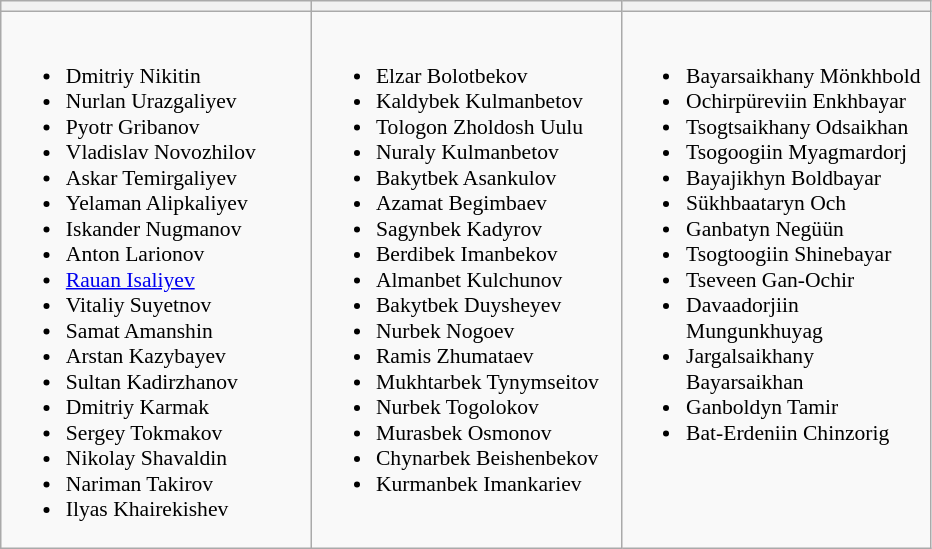<table class="wikitable" style="font-size:90%">
<tr>
<th width=200></th>
<th width=200></th>
<th width=200></th>
</tr>
<tr>
<td valign=top><br><ul><li>Dmitriy Nikitin</li><li>Nurlan Urazgaliyev</li><li>Pyotr Gribanov</li><li>Vladislav Novozhilov</li><li>Askar Temirgaliyev</li><li>Yelaman Alipkaliyev</li><li>Iskander Nugmanov</li><li>Anton Larionov</li><li><a href='#'>Rauan Isaliyev</a></li><li>Vitaliy Suyetnov</li><li>Samat Amanshin</li><li>Arstan Kazybayev</li><li>Sultan Kadirzhanov</li><li>Dmitriy Karmak</li><li>Sergey Tokmakov</li><li>Nikolay Shavaldin</li><li>Nariman Takirov</li><li>Ilyas Khairekishev</li></ul></td>
<td valign=top><br><ul><li>Elzar Bolotbekov</li><li>Kaldybek Kulmanbetov</li><li>Tologon Zholdosh Uulu</li><li>Nuraly Kulmanbetov</li><li>Bakytbek Asankulov</li><li>Azamat Begimbaev</li><li>Sagynbek Kadyrov</li><li>Berdibek Imanbekov</li><li>Almanbet Kulchunov</li><li>Bakytbek Duysheyev</li><li>Nurbek Nogoev</li><li>Ramis Zhumataev</li><li>Mukhtarbek Tynymseitov</li><li>Nurbek Togolokov</li><li>Murasbek Osmonov</li><li>Chynarbek Beishenbekov</li><li>Kurmanbek Imankariev</li></ul></td>
<td valign=top><br><ul><li>Bayarsaikhany Mönkhbold</li><li>Ochirpüreviin Enkhbayar</li><li>Tsogtsaikhany Odsaikhan</li><li>Tsogoogiin Myagmardorj</li><li>Bayajikhyn Boldbayar</li><li>Sükhbaataryn Och</li><li>Ganbatyn Negüün</li><li>Tsogtoogiin Shinebayar</li><li>Tseveen Gan-Ochir</li><li>Davaadorjiin Mungunkhuyag</li><li>Jargalsaikhany Bayarsaikhan</li><li>Ganboldyn Tamir</li><li>Bat-Erdeniin Chinzorig</li></ul></td>
</tr>
</table>
